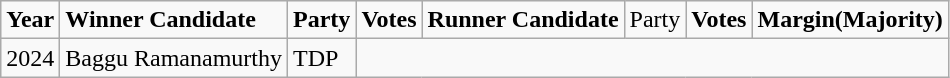<table class="wikitable">
<tr>
<td><strong>Year</strong></td>
<td><strong>Winner Candidate</strong></td>
<td><strong>Party</strong></td>
<td><strong>Votes</strong></td>
<td><strong>Runner Candidate</strong></td>
<td>Party</td>
<td><strong>Votes</strong></td>
<td><strong>Margin(Majority)</strong></td>
</tr>
<tr>
<td>2024</td>
<td>Baggu Ramanamurthy</td>
<td>TDP</td>
</tr>
</table>
